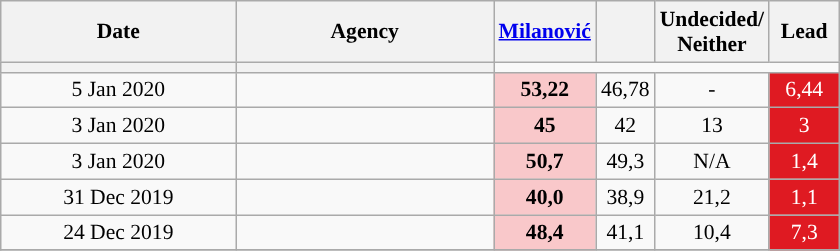<table class="wikitable" style="text-align:center; font-size:90%">
<tr>
<th style="width:150px;" rowspan="2">Date</th>
<th style="width:165px;" rowspan="2">Agency</th>
<th><a href='#'>Milanović</a></th>
<th></th>
<th style="width:40px;" rowspan="2">Undecided/<br>Neither</th>
<th style="width:40px;" rowspan="2">Lead</th>
</tr>
<tr>
</tr>
<tr>
<th style="background:"></th>
<th style="background:"></th>
</tr>
<tr>
<td>5 Jan 2020</td>
<td></td>
<td style="background:#F9C8CA"><strong>53,22</strong></td>
<td>46,78</td>
<td>-</td>
<td style="background:#DF1A22; color:white;">6,44</td>
</tr>
<tr>
<td>3 Jan 2020</td>
<td></td>
<td style="background:#F9C8CA"><strong>45</strong></td>
<td>42</td>
<td>13</td>
<td style="background:#DF1A22; color:white;">3</td>
</tr>
<tr>
<td>3 Jan 2020</td>
<td></td>
<td style="background:#F9C8CA"><strong>50,7</strong></td>
<td>49,3</td>
<td>N/A</td>
<td style="background:#DF1A22; color:white;">1,4</td>
</tr>
<tr>
<td>31 Dec 2019</td>
<td></td>
<td style="background:#F9C8CA"><strong>40,0</strong></td>
<td>38,9</td>
<td>21,2</td>
<td style="background:#DF1A22; color:white;">1,1</td>
</tr>
<tr>
<td>24 Dec 2019</td>
<td></td>
<td style="background:#F9C8CA"><strong>48,4</strong></td>
<td>41,1</td>
<td>10,4</td>
<td style="background:#DF1A22; color:white;">7,3</td>
</tr>
<tr>
</tr>
</table>
